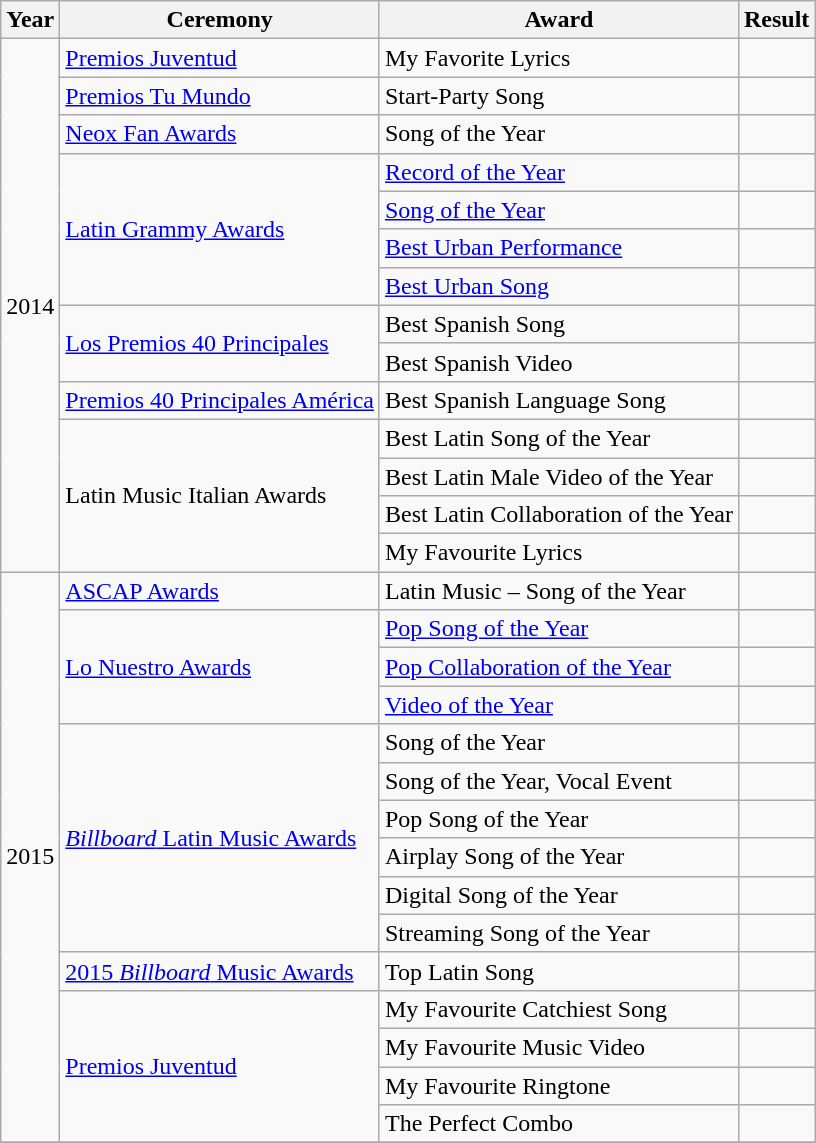<table class="wikitable">
<tr>
<th>Year</th>
<th>Ceremony</th>
<th>Award</th>
<th>Result</th>
</tr>
<tr>
<td rowspan=14>2014</td>
<td><a href='#'>Premios Juventud</a></td>
<td>My Favorite Lyrics</td>
<td></td>
</tr>
<tr>
<td><a href='#'>Premios Tu Mundo</a></td>
<td>Start-Party Song</td>
<td></td>
</tr>
<tr>
<td><a href='#'>Neox Fan Awards</a></td>
<td>Song of the Year</td>
<td></td>
</tr>
<tr>
<td rowspan=4><a href='#'>Latin Grammy Awards</a></td>
<td><a href='#'>Record of the Year</a></td>
<td></td>
</tr>
<tr>
<td><a href='#'>Song of the Year</a></td>
<td></td>
</tr>
<tr>
<td><a href='#'>Best Urban Performance</a></td>
<td></td>
</tr>
<tr>
<td><a href='#'>Best Urban Song</a></td>
<td></td>
</tr>
<tr>
<td rowspan=2><a href='#'>Los Premios 40 Principales</a></td>
<td>Best Spanish Song</td>
<td></td>
</tr>
<tr>
<td>Best Spanish Video</td>
<td></td>
</tr>
<tr>
<td><a href='#'>Premios 40 Principales América</a></td>
<td>Best Spanish Language Song</td>
<td></td>
</tr>
<tr>
<td rowspan=4>Latin Music Italian Awards</td>
<td>Best Latin Song of the Year</td>
<td></td>
</tr>
<tr>
<td>Best Latin Male Video of the Year</td>
<td></td>
</tr>
<tr>
<td>Best Latin Collaboration of the Year</td>
<td></td>
</tr>
<tr>
<td>My Favourite Lyrics</td>
<td></td>
</tr>
<tr>
<td rowspan=15>2015</td>
<td><a href='#'>ASCAP Awards</a></td>
<td>Latin Music – Song of the Year</td>
<td></td>
</tr>
<tr>
<td rowspan=3><a href='#'>Lo Nuestro Awards</a></td>
<td><a href='#'>Pop Song of the Year</a></td>
<td></td>
</tr>
<tr>
<td><a href='#'>Pop Collaboration of the Year</a></td>
<td></td>
</tr>
<tr>
<td><a href='#'>Video of the Year</a></td>
<td></td>
</tr>
<tr>
<td rowspan=6><a href='#'><em>Billboard</em> Latin Music Awards</a></td>
<td>Song of the Year</td>
<td></td>
</tr>
<tr>
<td>Song of the Year, Vocal Event</td>
<td></td>
</tr>
<tr>
<td>Pop Song of the Year</td>
<td></td>
</tr>
<tr>
<td>Airplay Song of the Year</td>
<td></td>
</tr>
<tr>
<td>Digital Song of the Year</td>
<td></td>
</tr>
<tr>
<td>Streaming Song of the Year</td>
<td></td>
</tr>
<tr>
<td><a href='#'>2015 <em>Billboard</em> Music Awards</a></td>
<td>Top Latin Song</td>
<td></td>
</tr>
<tr>
<td rowspan=4><a href='#'>Premios Juventud</a></td>
<td>My Favourite Catchiest Song</td>
<td></td>
</tr>
<tr>
<td>My Favourite Music Video</td>
<td></td>
</tr>
<tr>
<td>My Favourite Ringtone</td>
<td></td>
</tr>
<tr>
<td>The Perfect Combo</td>
<td></td>
</tr>
<tr>
</tr>
</table>
